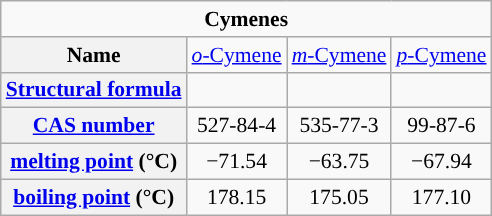<table class="wikitable" style="text-align:center; font-size:90%">
<tr>
<td colspan="4" class="colspan="><strong>Cymenes</strong></td>
</tr>
<tr>
<th>Name</th>
<td><a href='#'><em>o</em>-Cymene</a></td>
<td><a href='#'><em>m</em>-Cymene</a></td>
<td><a href='#'><em>p</em>-Cymene</a></td>
</tr>
<tr>
<th><a href='#'>Structural formula</a></th>
<td></td>
<td></td>
<td></td>
</tr>
<tr>
<th><a href='#'>CAS number</a></th>
<td>527-84-4</td>
<td>535-77-3</td>
<td>99-87-6</td>
</tr>
<tr>
<th><a href='#'>melting point</a> (°C)</th>
<td>−71.54</td>
<td>−63.75</td>
<td>−67.94</td>
</tr>
<tr>
<th><a href='#'>boiling point</a> (°C)</th>
<td>178.15</td>
<td>175.05</td>
<td>177.10</td>
</tr>
</table>
